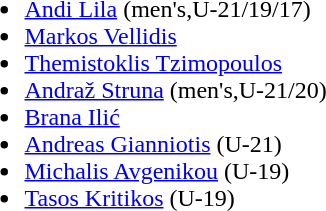<table>
<tr>
<td><br><ul><li> <a href='#'>Andi Lila</a> (men's,U-21/19/17)</li><li> <a href='#'>Markos Vellidis</a></li><li> <a href='#'>Themistoklis Tzimopoulos</a></li><li> <a href='#'>Andraž Struna</a> (men's,U-21/20)</li><li> <a href='#'>Brana Ilić</a></li><li> <a href='#'>Andreas Gianniotis</a> (U-21)</li><li> <a href='#'>Michalis Avgenikou</a> (U-19)</li><li> <a href='#'>Tasos Kritikos</a> (U-19)</li></ul></td>
<td></td>
</tr>
</table>
